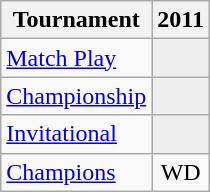<table class="wikitable" style="text-align:center;">
<tr>
<th>Tournament</th>
<th>2011</th>
</tr>
<tr>
<td align="left"><a href='#'>Match Play</a></td>
<td style="background:#eeeeee;"></td>
</tr>
<tr>
<td align="left"><a href='#'>Championship</a></td>
<td style="background:#eeeeee;"></td>
</tr>
<tr>
<td align="left"><a href='#'>Invitational</a></td>
<td style="background:#eeeeee;"></td>
</tr>
<tr>
<td align="left"><a href='#'>Champions</a></td>
<td>WD</td>
</tr>
</table>
